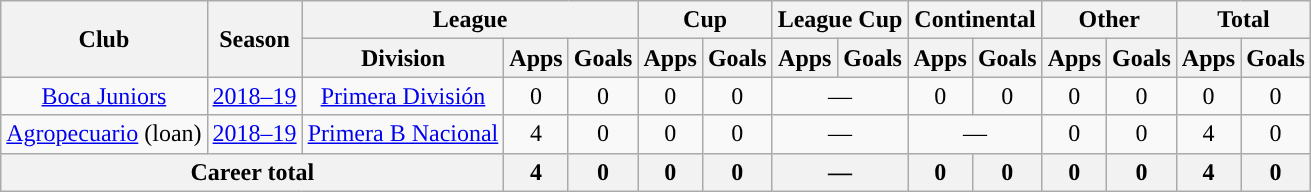<table class="wikitable" style="text-align:center">
<tr>
<th rowspan="2">Club</th>
<th rowspan="2">Season</th>
<th colspan="3">League</th>
<th colspan="2">Cup</th>
<th colspan="2">League Cup</th>
<th colspan="2">Continental</th>
<th colspan="2">Other</th>
<th colspan="2">Total</th>
</tr>
<tr>
<th>Division</th>
<th>Apps</th>
<th>Goals</th>
<th>Apps</th>
<th>Goals</th>
<th>Apps</th>
<th>Goals</th>
<th>Apps</th>
<th>Goals</th>
<th>Apps</th>
<th>Goals</th>
<th>Apps</th>
<th>Goals</th>
</tr>
<tr>
<td rowspan="1"><a href='#'>Boca Juniors</a></td>
<td><a href='#'>2018–19</a></td>
<td rowspan="1"><a href='#'>Primera División</a></td>
<td>0</td>
<td>0</td>
<td>0</td>
<td>0</td>
<td colspan="2">—</td>
<td>0</td>
<td>0</td>
<td>0</td>
<td>0</td>
<td>0</td>
<td>0</td>
</tr>
<tr>
<td rowspan="1"><a href='#'>Agropecuario</a> (loan)</td>
<td><a href='#'>2018–19</a></td>
<td rowspan="1"><a href='#'>Primera B Nacional</a></td>
<td>4</td>
<td>0</td>
<td>0</td>
<td>0</td>
<td colspan="2">—</td>
<td colspan="2">—</td>
<td>0</td>
<td>0</td>
<td>4</td>
<td>0</td>
</tr>
<tr>
<th colspan="3">Career total</th>
<th>4</th>
<th>0</th>
<th>0</th>
<th>0</th>
<th colspan="2">—</th>
<th>0</th>
<th>0</th>
<th>0</th>
<th>0</th>
<th>4</th>
<th>0</th>
</tr>
</table>
